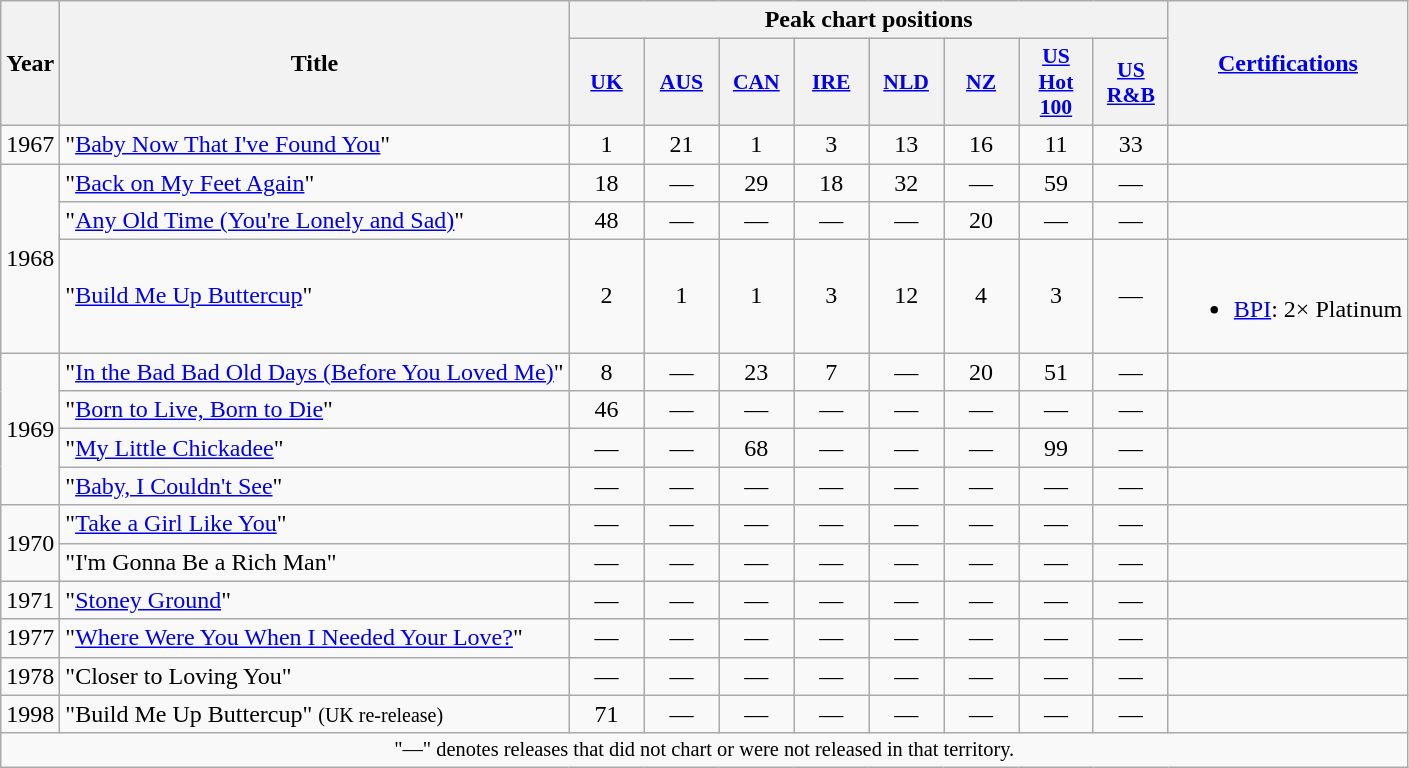<table class="wikitable" style="text-align:center;">
<tr>
<th scope="col" rowspan="2">Year</th>
<th scope="col" rowspan="2">Title</th>
<th scope="col" colspan="8">Peak chart positions</th>
<th scope="col" rowspan="2"><a href='#'>Certifications</a></th>
</tr>
<tr>
<th style="width:3em;font-size:90%;"><a href='#'>UK</a><br></th>
<th style="width:3em;font-size:90%;"><a href='#'>AUS</a><br></th>
<th style="width:3em;font-size:90%;"><a href='#'>CAN</a><br></th>
<th style="width:3em;font-size:90%;"><a href='#'>IRE</a><br></th>
<th style="width:3em;font-size:90%;"><a href='#'>NLD</a><br></th>
<th style="width:3em;font-size:90%;"><a href='#'>NZ</a><br></th>
<th style="width:3em;font-size:90%;"><a href='#'>US Hot 100</a><br></th>
<th style="width:3em;font-size:90%;"><a href='#'>US R&B</a><br></th>
</tr>
<tr>
<td>1967</td>
<td style="text-align:left;">"<a href='#'>Baby Now That I've Found You</a>"</td>
<td>1</td>
<td>21</td>
<td>1</td>
<td>3</td>
<td>13</td>
<td>16</td>
<td>11</td>
<td>33</td>
<td></td>
</tr>
<tr>
<td rowspan="3">1968</td>
<td style="text-align:left;">"<a href='#'>Back on My Feet Again</a>"</td>
<td>18</td>
<td>—</td>
<td>29</td>
<td>18</td>
<td>32</td>
<td>—</td>
<td>59</td>
<td>—</td>
<td></td>
</tr>
<tr>
<td style="text-align:left;">"<a href='#'>Any Old Time (You're Lonely and Sad)</a>"</td>
<td>48</td>
<td>—</td>
<td>—</td>
<td>—</td>
<td>—</td>
<td>20</td>
<td>—</td>
<td>—</td>
<td></td>
</tr>
<tr>
<td style="text-align:left;">"<a href='#'>Build Me Up Buttercup</a>"</td>
<td>2</td>
<td>1</td>
<td>1</td>
<td>3</td>
<td>12</td>
<td>4</td>
<td>3</td>
<td>—</td>
<td><br><ul><li><a href='#'>BPI</a>: 2× Platinum</li></ul></td>
</tr>
<tr>
<td rowspan="4">1969</td>
<td style="text-align:left;">"<a href='#'>In the Bad Bad Old Days (Before You Loved Me)</a>"</td>
<td>8</td>
<td>—</td>
<td>23</td>
<td>7</td>
<td>—</td>
<td>20</td>
<td>51</td>
<td>—</td>
<td></td>
</tr>
<tr>
<td style="text-align:left;">"<a href='#'>Born to Live, Born to Die</a>"</td>
<td>46</td>
<td>—</td>
<td>—</td>
<td>—</td>
<td>—</td>
<td>—</td>
<td>—</td>
<td>—</td>
<td></td>
</tr>
<tr>
<td style="text-align:left;">"<a href='#'>My Little Chickadee</a>"</td>
<td>—</td>
<td>—</td>
<td>68</td>
<td>—</td>
<td>—</td>
<td>—</td>
<td>99</td>
<td>—</td>
<td></td>
</tr>
<tr>
<td style="text-align:left;">"<a href='#'>Baby, I Couldn't See</a>"</td>
<td>—</td>
<td>—</td>
<td>—</td>
<td>—</td>
<td>—</td>
<td>—</td>
<td>—</td>
<td>—</td>
<td></td>
</tr>
<tr>
<td rowspan="2">1970</td>
<td style="text-align:left;">"<a href='#'>Take a Girl Like You</a>"</td>
<td>—</td>
<td>—</td>
<td>—</td>
<td>—</td>
<td>—</td>
<td>—</td>
<td>—</td>
<td>—</td>
<td></td>
</tr>
<tr>
<td style="text-align:left;">"I'm Gonna Be a Rich Man"</td>
<td>—</td>
<td>—</td>
<td>—</td>
<td>—</td>
<td>—</td>
<td>—</td>
<td>—</td>
<td>—</td>
<td></td>
</tr>
<tr>
<td>1971</td>
<td style="text-align:left;">"<a href='#'>Stoney Ground</a>"</td>
<td>—</td>
<td>—</td>
<td>—</td>
<td>—</td>
<td>—</td>
<td>—</td>
<td>—</td>
<td>—</td>
<td></td>
</tr>
<tr>
<td>1977</td>
<td style="text-align:left;">"<a href='#'>Where Were You When I Needed Your Love?</a>"</td>
<td>—</td>
<td>—</td>
<td>—</td>
<td>—</td>
<td>—</td>
<td>—</td>
<td>—</td>
<td>—</td>
<td></td>
</tr>
<tr>
<td>1978</td>
<td style="text-align:left;">"Closer to Loving You"</td>
<td>—</td>
<td>—</td>
<td>—</td>
<td>—</td>
<td>—</td>
<td>—</td>
<td>—</td>
<td>—</td>
<td></td>
</tr>
<tr>
<td>1998</td>
<td style="text-align:left;">"Build Me Up Buttercup" <small>(UK re-release)</small></td>
<td>71</td>
<td>—</td>
<td>—</td>
<td>—</td>
<td>—</td>
<td>—</td>
<td>—</td>
<td>—</td>
<td></td>
</tr>
<tr>
<td colspan="11" style="text-align:center; font-size:85%">"—" denotes releases that did not chart or were not released in that territory.</td>
</tr>
</table>
